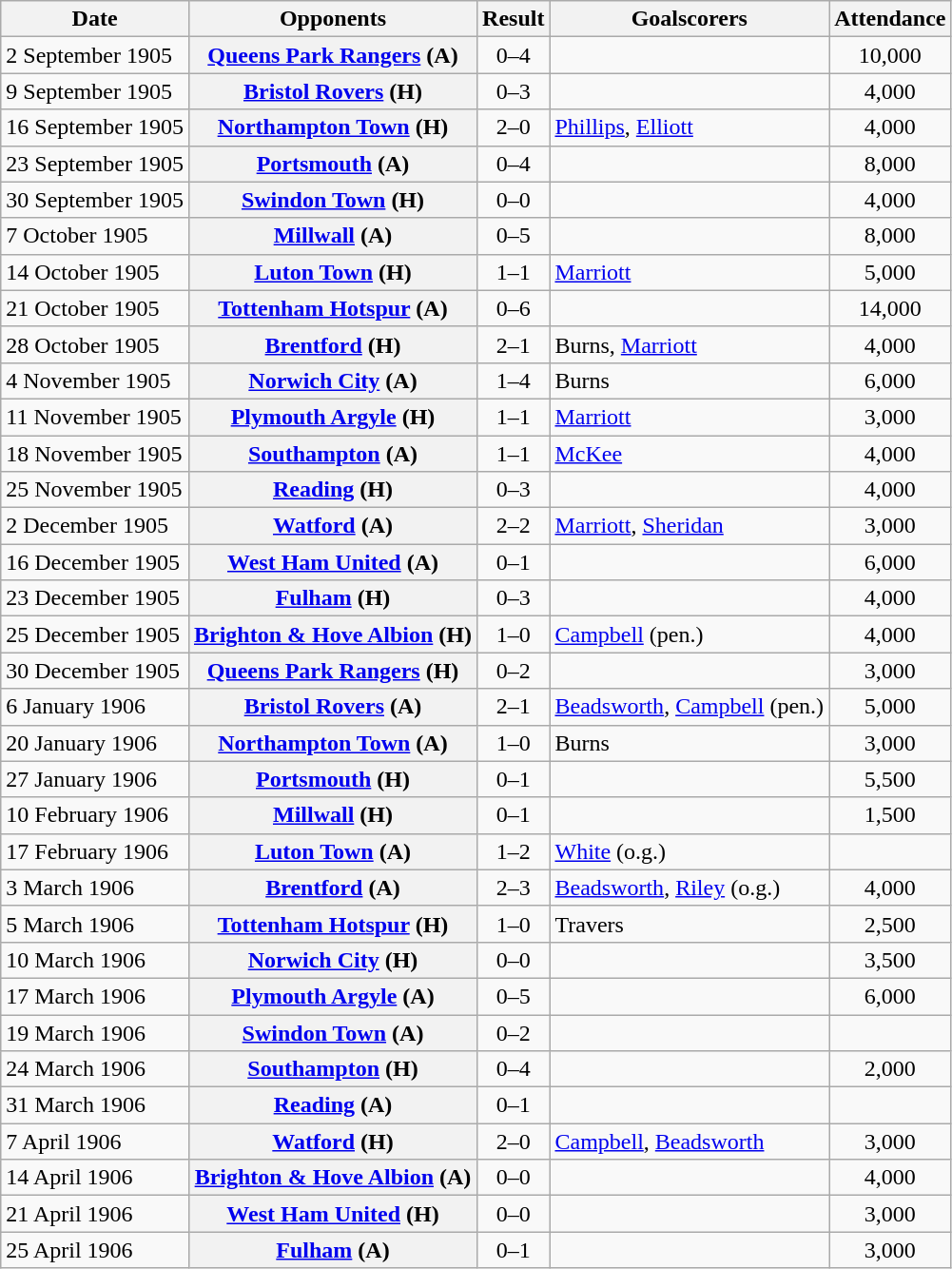<table class="wikitable plainrowheaders sortable">
<tr>
<th scope=col>Date</th>
<th scope=col>Opponents</th>
<th scope=col>Result</th>
<th scope=col class=unsortable>Goalscorers</th>
<th scope=col>Attendance</th>
</tr>
<tr>
<td>2 September 1905</td>
<th scope=row><a href='#'>Queens Park Rangers</a> (A)</th>
<td align=center>0–4</td>
<td></td>
<td align=center>10,000</td>
</tr>
<tr>
<td>9 September 1905</td>
<th scope=row><a href='#'>Bristol Rovers</a> (H)</th>
<td align=center>0–3</td>
<td></td>
<td align=center>4,000</td>
</tr>
<tr>
<td>16 September 1905</td>
<th scope=row><a href='#'>Northampton Town</a> (H)</th>
<td align=center>2–0</td>
<td><a href='#'>Phillips</a>, <a href='#'>Elliott</a></td>
<td align=center>4,000</td>
</tr>
<tr>
<td>23 September 1905</td>
<th scope=row><a href='#'>Portsmouth</a> (A)</th>
<td align=center>0–4</td>
<td></td>
<td align=center>8,000</td>
</tr>
<tr>
<td>30 September 1905</td>
<th scope=row><a href='#'>Swindon Town</a> (H)</th>
<td align=center>0–0</td>
<td></td>
<td align=center>4,000</td>
</tr>
<tr>
<td>7 October 1905</td>
<th scope=row><a href='#'>Millwall</a> (A)</th>
<td align=center>0–5</td>
<td></td>
<td align=center>8,000</td>
</tr>
<tr>
<td>14 October 1905</td>
<th scope=row><a href='#'>Luton Town</a> (H)</th>
<td align=center>1–1</td>
<td><a href='#'>Marriott</a></td>
<td align=center>5,000</td>
</tr>
<tr>
<td>21 October 1905</td>
<th scope=row><a href='#'>Tottenham Hotspur</a> (A)</th>
<td align=center>0–6</td>
<td></td>
<td align=center>14,000</td>
</tr>
<tr>
<td>28 October 1905</td>
<th scope=row><a href='#'>Brentford</a> (H)</th>
<td align=center>2–1</td>
<td>Burns, <a href='#'>Marriott</a></td>
<td align=center>4,000</td>
</tr>
<tr>
<td>4 November 1905</td>
<th scope=row><a href='#'>Norwich City</a> (A)</th>
<td align=center>1–4</td>
<td>Burns</td>
<td align=center>6,000</td>
</tr>
<tr>
<td>11 November 1905</td>
<th scope=row><a href='#'>Plymouth Argyle</a> (H)</th>
<td align=center>1–1</td>
<td><a href='#'>Marriott</a></td>
<td align=center>3,000</td>
</tr>
<tr>
<td>18 November 1905</td>
<th scope=row><a href='#'>Southampton</a> (A)</th>
<td align=center>1–1</td>
<td><a href='#'>McKee</a></td>
<td align=center>4,000</td>
</tr>
<tr>
<td>25 November 1905</td>
<th scope=row><a href='#'>Reading</a> (H)</th>
<td align=center>0–3</td>
<td></td>
<td align=center>4,000</td>
</tr>
<tr>
<td>2 December 1905</td>
<th scope=row><a href='#'>Watford</a> (A)</th>
<td align=center>2–2</td>
<td><a href='#'>Marriott</a>, <a href='#'>Sheridan</a></td>
<td align=center>3,000</td>
</tr>
<tr>
<td>16 December 1905</td>
<th scope=row><a href='#'>West Ham United</a> (A)</th>
<td align=center>0–1</td>
<td></td>
<td align=center>6,000</td>
</tr>
<tr>
<td>23 December 1905</td>
<th scope=row><a href='#'>Fulham</a> (H)</th>
<td align=center>0–3</td>
<td></td>
<td align=center>4,000</td>
</tr>
<tr>
<td>25 December 1905</td>
<th scope=row><a href='#'>Brighton & Hove Albion</a> (H)</th>
<td align=center>1–0</td>
<td><a href='#'>Campbell</a> (pen.)</td>
<td align=center>4,000</td>
</tr>
<tr>
<td>30 December 1905</td>
<th scope=row><a href='#'>Queens Park Rangers</a> (H)</th>
<td align=center>0–2</td>
<td></td>
<td align=center>3,000</td>
</tr>
<tr>
<td>6 January 1906</td>
<th scope=row><a href='#'>Bristol Rovers</a> (A)</th>
<td align=center>2–1</td>
<td><a href='#'>Beadsworth</a>, <a href='#'>Campbell</a> (pen.)</td>
<td align=center>5,000</td>
</tr>
<tr>
<td>20 January 1906</td>
<th scope=row><a href='#'>Northampton Town</a> (A)</th>
<td align=center>1–0</td>
<td>Burns</td>
<td align=center>3,000</td>
</tr>
<tr>
<td>27 January 1906</td>
<th scope=row><a href='#'>Portsmouth</a> (H)</th>
<td align=center>0–1</td>
<td></td>
<td align=center>5,500</td>
</tr>
<tr>
<td>10 February 1906</td>
<th scope=row><a href='#'>Millwall</a> (H)</th>
<td align=center>0–1</td>
<td></td>
<td align=center>1,500</td>
</tr>
<tr>
<td>17 February 1906</td>
<th scope=row><a href='#'>Luton Town</a> (A)</th>
<td align=center>1–2</td>
<td><a href='#'>White</a> (o.g.)</td>
<td align=center></td>
</tr>
<tr>
<td>3 March 1906</td>
<th scope=row><a href='#'>Brentford</a> (A)</th>
<td align=center>2–3</td>
<td><a href='#'>Beadsworth</a>, <a href='#'>Riley</a> (o.g.)</td>
<td align=center>4,000</td>
</tr>
<tr>
<td>5 March 1906</td>
<th scope=row><a href='#'>Tottenham Hotspur</a> (H)</th>
<td align=center>1–0</td>
<td>Travers</td>
<td align=center>2,500</td>
</tr>
<tr>
<td>10 March 1906</td>
<th scope=row><a href='#'>Norwich City</a> (H)</th>
<td align=center>0–0</td>
<td></td>
<td align=center>3,500</td>
</tr>
<tr>
<td>17 March 1906</td>
<th scope=row><a href='#'>Plymouth Argyle</a> (A)</th>
<td align=center>0–5</td>
<td></td>
<td align=center>6,000</td>
</tr>
<tr>
<td>19 March 1906</td>
<th scope=row><a href='#'>Swindon Town</a> (A)</th>
<td align=center>0–2</td>
<td></td>
<td align=center></td>
</tr>
<tr>
<td>24 March 1906</td>
<th scope=row><a href='#'>Southampton</a> (H)</th>
<td align=center>0–4</td>
<td></td>
<td align=center>2,000</td>
</tr>
<tr>
<td>31 March 1906</td>
<th scope=row><a href='#'>Reading</a> (A)</th>
<td align=center>0–1</td>
<td></td>
<td align=center></td>
</tr>
<tr>
<td>7 April 1906</td>
<th scope=row><a href='#'>Watford</a> (H)</th>
<td align=center>2–0</td>
<td><a href='#'>Campbell</a>, <a href='#'>Beadsworth</a></td>
<td align=center>3,000</td>
</tr>
<tr>
<td>14 April 1906</td>
<th scope=row><a href='#'>Brighton & Hove Albion</a> (A)</th>
<td align=center>0–0</td>
<td></td>
<td align=center>4,000</td>
</tr>
<tr>
<td>21 April 1906</td>
<th scope=row><a href='#'>West Ham United</a> (H)</th>
<td align=center>0–0</td>
<td></td>
<td align=center>3,000</td>
</tr>
<tr>
<td>25 April 1906</td>
<th scope=row><a href='#'>Fulham</a> (A)</th>
<td align=center>0–1</td>
<td></td>
<td align=center>3,000</td>
</tr>
</table>
